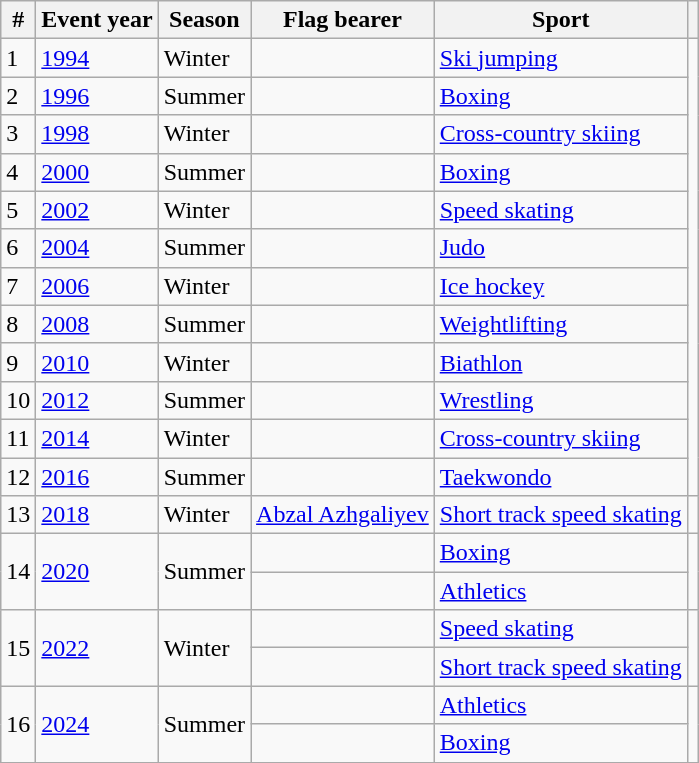<table class="wikitable sortable">
<tr>
<th>#</th>
<th>Event year</th>
<th>Season</th>
<th>Flag bearer</th>
<th>Sport</th>
<th></th>
</tr>
<tr>
<td>1</td>
<td><a href='#'>1994</a></td>
<td>Winter</td>
<td></td>
<td><a href='#'>Ski jumping</a></td>
<td rowspan=12></td>
</tr>
<tr>
<td>2</td>
<td><a href='#'>1996</a></td>
<td>Summer</td>
<td></td>
<td><a href='#'>Boxing</a></td>
</tr>
<tr>
<td>3</td>
<td><a href='#'>1998</a></td>
<td>Winter</td>
<td></td>
<td><a href='#'>Cross-country skiing</a></td>
</tr>
<tr>
<td>4</td>
<td><a href='#'>2000</a></td>
<td>Summer</td>
<td></td>
<td><a href='#'>Boxing</a></td>
</tr>
<tr>
<td>5</td>
<td><a href='#'>2002</a></td>
<td>Winter</td>
<td></td>
<td><a href='#'>Speed skating</a></td>
</tr>
<tr>
<td>6</td>
<td><a href='#'>2004</a></td>
<td>Summer</td>
<td></td>
<td><a href='#'>Judo</a></td>
</tr>
<tr>
<td>7</td>
<td><a href='#'>2006</a></td>
<td>Winter</td>
<td></td>
<td><a href='#'>Ice hockey</a></td>
</tr>
<tr>
<td>8</td>
<td><a href='#'>2008</a></td>
<td>Summer</td>
<td></td>
<td><a href='#'>Weightlifting</a></td>
</tr>
<tr>
<td>9</td>
<td><a href='#'>2010</a></td>
<td>Winter</td>
<td></td>
<td><a href='#'>Biathlon</a></td>
</tr>
<tr>
<td>10</td>
<td><a href='#'>2012</a></td>
<td>Summer</td>
<td></td>
<td><a href='#'>Wrestling</a></td>
</tr>
<tr>
<td>11</td>
<td><a href='#'>2014</a></td>
<td>Winter</td>
<td></td>
<td><a href='#'>Cross-country skiing</a></td>
</tr>
<tr>
<td>12</td>
<td><a href='#'>2016</a></td>
<td>Summer</td>
<td></td>
<td><a href='#'>Taekwondo</a></td>
</tr>
<tr>
<td>13</td>
<td><a href='#'>2018</a></td>
<td>Winter</td>
<td><a href='#'>Abzal Azhgaliyev</a></td>
<td><a href='#'>Short track speed skating</a></td>
<td></td>
</tr>
<tr>
<td rowspan=2>14</td>
<td rowspan=2><a href='#'>2020</a></td>
<td rowspan=2>Summer</td>
<td></td>
<td><a href='#'>Boxing</a></td>
<td rowspan=2></td>
</tr>
<tr>
<td></td>
<td><a href='#'>Athletics</a></td>
</tr>
<tr>
<td rowspan=2>15</td>
<td rowspan=2><a href='#'>2022</a></td>
<td rowspan=2>Winter</td>
<td></td>
<td><a href='#'>Speed skating</a></td>
<td rowspan=2></td>
</tr>
<tr>
<td></td>
<td><a href='#'>Short track speed skating</a></td>
</tr>
<tr>
<td rowspan=2>16</td>
<td rowspan=2><a href='#'>2024</a></td>
<td rowspan=2>Summer</td>
<td></td>
<td><a href='#'>Athletics</a></td>
<td rowspan=2></td>
</tr>
<tr>
<td></td>
<td><a href='#'>Boxing</a></td>
</tr>
</table>
